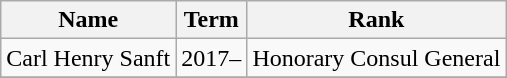<table class="wikitable">
<tr>
<th>Name</th>
<th>Term</th>
<th>Rank</th>
</tr>
<tr>
<td>Carl Henry Sanft</td>
<td>2017–</td>
<td>Honorary Consul General</td>
</tr>
<tr>
</tr>
</table>
